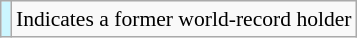<table class="wikitable" style="font-size:90%;">
<tr>
<td style="background-color:#CCF6FF"></td>
<td>Indicates a former world-record holder</td>
</tr>
</table>
